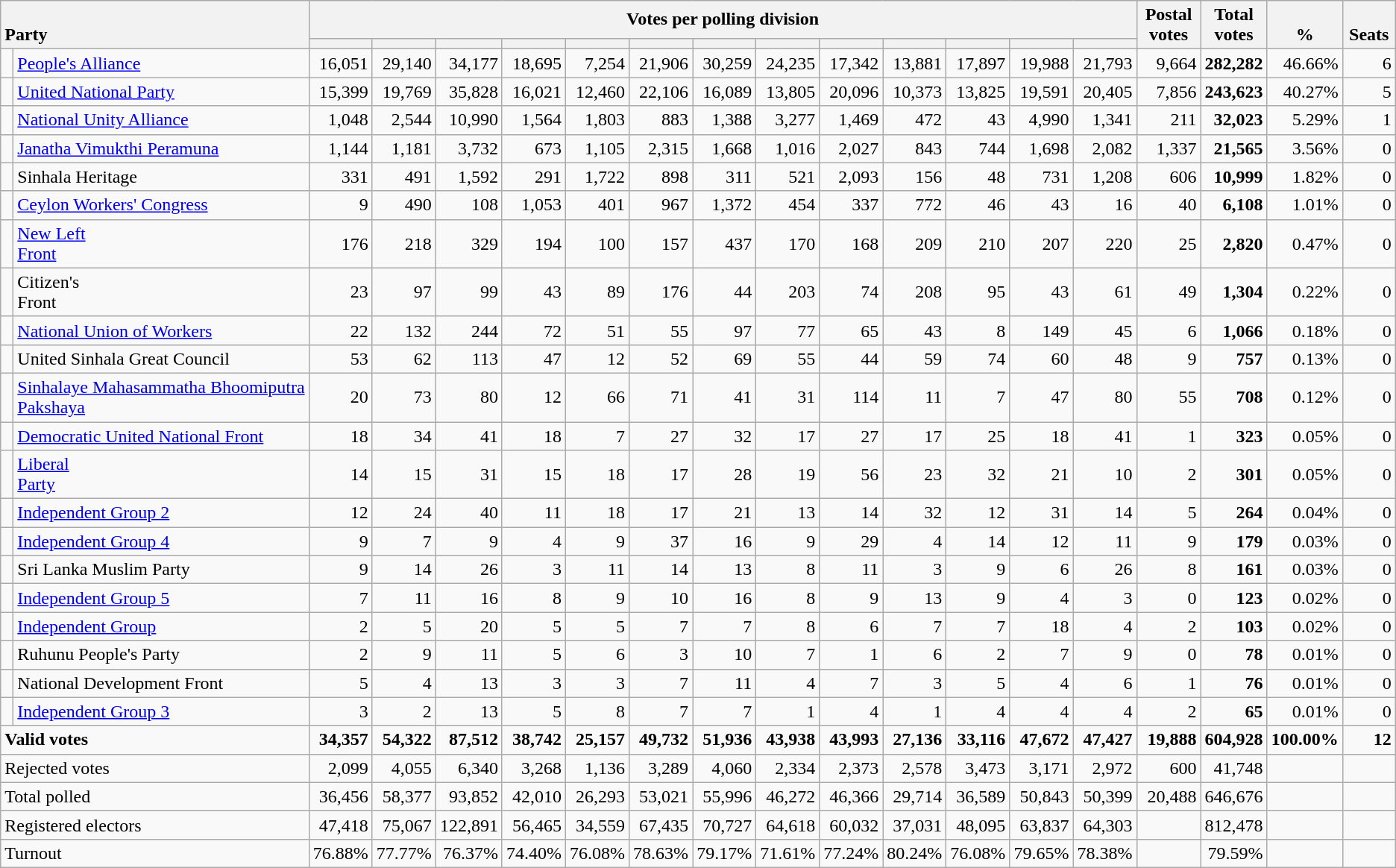<table class="wikitable" border="1" style="text-align:right;">
<tr>
<th style="text-align:left; vertical-align:bottom;" rowspan="2" colspan="2">Party</th>
<th colspan=13>Votes per polling division</th>
<th rowspan="2" style="vertical-align:bottom; text-align:center; width:50px;">Postal<br>votes</th>
<th rowspan="2" style="vertical-align:bottom; text-align:center; width:50px;">Total votes</th>
<th rowspan="2" style="vertical-align:bottom; text-align:center; width:50px;">%</th>
<th rowspan="2" style="vertical-align:bottom; text-align:center; width:40px;">Seats</th>
</tr>
<tr>
<th></th>
<th></th>
<th></th>
<th></th>
<th></th>
<th></th>
<th></th>
<th></th>
<th></th>
<th></th>
<th></th>
<th></th>
<th></th>
</tr>
<tr>
<td bgcolor=> </td>
<td align=left><a href='#'>People's Alliance</a></td>
<td>16,051</td>
<td>29,140</td>
<td>34,177</td>
<td>18,695</td>
<td>7,254</td>
<td>21,906</td>
<td>30,259</td>
<td>24,235</td>
<td>17,342</td>
<td>13,881</td>
<td>17,897</td>
<td>19,988</td>
<td>21,793</td>
<td>9,664</td>
<td><strong>282,282</strong></td>
<td>46.66%</td>
<td>6</td>
</tr>
<tr>
<td bgcolor=> </td>
<td align=left><a href='#'>United National Party</a></td>
<td>15,399</td>
<td>19,769</td>
<td>35,828</td>
<td>16,021</td>
<td>12,460</td>
<td>22,106</td>
<td>16,089</td>
<td>13,805</td>
<td>20,096</td>
<td>10,373</td>
<td>13,825</td>
<td>19,591</td>
<td>20,405</td>
<td>7,856</td>
<td><strong>243,623</strong></td>
<td>40.27%</td>
<td>5</td>
</tr>
<tr>
<td bgcolor=> </td>
<td align=left><a href='#'>National Unity Alliance</a></td>
<td>1,048</td>
<td>2,544</td>
<td>10,990</td>
<td>1,564</td>
<td>1,803</td>
<td>883</td>
<td>1,388</td>
<td>3,277</td>
<td>1,469</td>
<td>472</td>
<td>43</td>
<td>4,990</td>
<td>1,341</td>
<td>211</td>
<td><strong>32,023</strong></td>
<td>5.29%</td>
<td>1</td>
</tr>
<tr>
<td bgcolor=> </td>
<td align=left><a href='#'>Janatha Vimukthi Peramuna</a></td>
<td>1,144</td>
<td>1,181</td>
<td>3,732</td>
<td>673</td>
<td>1,105</td>
<td>2,315</td>
<td>1,668</td>
<td>1,016</td>
<td>2,027</td>
<td>843</td>
<td>744</td>
<td>1,698</td>
<td>2,082</td>
<td>1,337</td>
<td><strong>21,565</strong></td>
<td>3.56%</td>
<td>0</td>
</tr>
<tr>
<td bgcolor=> </td>
<td align=left>Sinhala Heritage</td>
<td>331</td>
<td>491</td>
<td>1,592</td>
<td>291</td>
<td>1,722</td>
<td>898</td>
<td>311</td>
<td>521</td>
<td>2,093</td>
<td>156</td>
<td>48</td>
<td>731</td>
<td>1,208</td>
<td>606</td>
<td><strong>10,999</strong></td>
<td>1.82%</td>
<td>0</td>
</tr>
<tr>
<td bgcolor=> </td>
<td align=left><a href='#'>Ceylon Workers' Congress</a></td>
<td>9</td>
<td>490</td>
<td>108</td>
<td>1,053</td>
<td>401</td>
<td>967</td>
<td>1,372</td>
<td>454</td>
<td>337</td>
<td>772</td>
<td>46</td>
<td>43</td>
<td>16</td>
<td>40</td>
<td><strong>6,108</strong></td>
<td>1.01%</td>
<td>0</td>
</tr>
<tr>
<td bgcolor=> </td>
<td align=left><a href='#'>New Left<br>Front</a></td>
<td>176</td>
<td>218</td>
<td>329</td>
<td>194</td>
<td>100</td>
<td>157</td>
<td>437</td>
<td>170</td>
<td>168</td>
<td>209</td>
<td>210</td>
<td>207</td>
<td>220</td>
<td>25</td>
<td><strong>2,820</strong></td>
<td>0.47%</td>
<td>0</td>
</tr>
<tr>
<td bgcolor=> </td>
<td align=left>Citizen's<br>Front</td>
<td>23</td>
<td>97</td>
<td>99</td>
<td>43</td>
<td>89</td>
<td>176</td>
<td>44</td>
<td>203</td>
<td>74</td>
<td>208</td>
<td>95</td>
<td>43</td>
<td>61</td>
<td>49</td>
<td><strong>1,304</strong></td>
<td>0.22%</td>
<td>0</td>
</tr>
<tr>
<td bgcolor=> </td>
<td align=left><a href='#'>National Union of Workers</a></td>
<td>22</td>
<td>132</td>
<td>244</td>
<td>72</td>
<td>51</td>
<td>55</td>
<td>97</td>
<td>77</td>
<td>65</td>
<td>43</td>
<td>8</td>
<td>149</td>
<td>45</td>
<td>6</td>
<td><strong>1,066</strong></td>
<td>0.18%</td>
<td>0</td>
</tr>
<tr>
<td bgcolor=> </td>
<td align=left>United Sinhala Great Council</td>
<td>53</td>
<td>62</td>
<td>113</td>
<td>47</td>
<td>12</td>
<td>52</td>
<td>69</td>
<td>55</td>
<td>44</td>
<td>59</td>
<td>74</td>
<td>60</td>
<td>48</td>
<td>9</td>
<td><strong>757</strong></td>
<td>0.13%</td>
<td>0</td>
</tr>
<tr>
<td bgcolor=> </td>
<td align=left><a href='#'>Sinhalaye Mahasammatha Bhoomiputra Pakshaya</a></td>
<td>20</td>
<td>73</td>
<td>80</td>
<td>12</td>
<td>66</td>
<td>71</td>
<td>41</td>
<td>31</td>
<td>114</td>
<td>11</td>
<td>7</td>
<td>47</td>
<td>80</td>
<td>55</td>
<td><strong>708</strong></td>
<td>0.12%</td>
<td>0</td>
</tr>
<tr>
<td bgcolor=> </td>
<td align=left><a href='#'>Democratic United National Front</a></td>
<td>18</td>
<td>34</td>
<td>41</td>
<td>18</td>
<td>7</td>
<td>27</td>
<td>32</td>
<td>17</td>
<td>27</td>
<td>17</td>
<td>25</td>
<td>18</td>
<td>41</td>
<td>1</td>
<td><strong>323</strong></td>
<td>0.05%</td>
<td>0</td>
</tr>
<tr>
<td bgcolor=> </td>
<td align=left><a href='#'>Liberal<br>Party</a></td>
<td>14</td>
<td>15</td>
<td>31</td>
<td>15</td>
<td>18</td>
<td>17</td>
<td>28</td>
<td>19</td>
<td>56</td>
<td>23</td>
<td>32</td>
<td>21</td>
<td>10</td>
<td>2</td>
<td><strong>301</strong></td>
<td>0.05%</td>
<td>0</td>
</tr>
<tr>
<td bgcolor=> </td>
<td align=left><a href='#'>Independent Group 2</a></td>
<td>12</td>
<td>24</td>
<td>40</td>
<td>11</td>
<td>18</td>
<td>17</td>
<td>21</td>
<td>13</td>
<td>14</td>
<td>32</td>
<td>12</td>
<td>31</td>
<td>14</td>
<td>5</td>
<td><strong>264</strong></td>
<td>0.04%</td>
<td>0</td>
</tr>
<tr>
<td bgcolor=> </td>
<td align=left><a href='#'>Independent Group 4</a></td>
<td>9</td>
<td>7</td>
<td>9</td>
<td>4</td>
<td>9</td>
<td>37</td>
<td>16</td>
<td>9</td>
<td>29</td>
<td>4</td>
<td>14</td>
<td>12</td>
<td>11</td>
<td>9</td>
<td><strong>179</strong></td>
<td>0.03%</td>
<td>0</td>
</tr>
<tr>
<td bgcolor=> </td>
<td align=left>Sri Lanka Muslim Party</td>
<td>9</td>
<td>14</td>
<td>26</td>
<td>3</td>
<td>11</td>
<td>14</td>
<td>13</td>
<td>8</td>
<td>11</td>
<td>3</td>
<td>9</td>
<td>6</td>
<td>26</td>
<td>8</td>
<td><strong>161</strong></td>
<td>0.03%</td>
<td>0</td>
</tr>
<tr>
<td bgcolor=> </td>
<td align=left><a href='#'>Independent Group 5</a></td>
<td>7</td>
<td>11</td>
<td>16</td>
<td>8</td>
<td>9</td>
<td>10</td>
<td>16</td>
<td>8</td>
<td>9</td>
<td>13</td>
<td>9</td>
<td>4</td>
<td>3</td>
<td>0</td>
<td><strong>123</strong></td>
<td>0.02%</td>
<td>0</td>
</tr>
<tr>
<td bgcolor=> </td>
<td align=left><a href='#'>Independent Group</a></td>
<td>2</td>
<td>5</td>
<td>20</td>
<td>5</td>
<td>5</td>
<td>7</td>
<td>7</td>
<td>8</td>
<td>6</td>
<td>7</td>
<td>7</td>
<td>18</td>
<td>4</td>
<td>2</td>
<td><strong>103</strong></td>
<td>0.02%</td>
<td>0</td>
</tr>
<tr>
<td bgcolor=> </td>
<td align=left>Ruhunu People's Party</td>
<td>2</td>
<td>9</td>
<td>11</td>
<td>5</td>
<td>6</td>
<td>3</td>
<td>10</td>
<td>7</td>
<td>1</td>
<td>6</td>
<td>2</td>
<td>7</td>
<td>9</td>
<td>0</td>
<td><strong>78</strong></td>
<td>0.01%</td>
<td>0</td>
</tr>
<tr>
<td bgcolor=> </td>
<td align=left>National Development Front</td>
<td>5</td>
<td>4</td>
<td>13</td>
<td>3</td>
<td>3</td>
<td>7</td>
<td>11</td>
<td>4</td>
<td>7</td>
<td>3</td>
<td>5</td>
<td>4</td>
<td>6</td>
<td>1</td>
<td><strong>76</strong></td>
<td>0.01%</td>
<td>0</td>
</tr>
<tr>
<td bgcolor=> </td>
<td align=left><a href='#'>Independent Group 3</a></td>
<td>3</td>
<td>2</td>
<td>13</td>
<td>5</td>
<td>8</td>
<td>7</td>
<td>7</td>
<td>1</td>
<td>4</td>
<td>1</td>
<td>4</td>
<td>4</td>
<td>4</td>
<td>2</td>
<td><strong>65</strong></td>
<td>0.01%</td>
<td>0</td>
</tr>
<tr>
<td align=left colspan="2"><strong>Valid votes</strong></td>
<td><strong>34,357</strong></td>
<td><strong>54,322</strong></td>
<td><strong>87,512</strong></td>
<td><strong>38,742</strong></td>
<td><strong>25,157</strong></td>
<td><strong>49,732</strong></td>
<td><strong>51,936</strong></td>
<td><strong>43,938</strong></td>
<td><strong>43,993</strong></td>
<td><strong>27,136</strong></td>
<td><strong>33,116</strong></td>
<td><strong>47,672</strong></td>
<td><strong>47,427</strong></td>
<td><strong>19,888</strong></td>
<td><strong>604,928</strong></td>
<td><strong>100.00%</strong></td>
<td><strong>12</strong></td>
</tr>
<tr>
<td align=left colspan="2">Rejected votes</td>
<td>2,099</td>
<td>4,055</td>
<td>6,340</td>
<td>3,268</td>
<td>1,136</td>
<td>3,289</td>
<td>4,060</td>
<td>2,334</td>
<td>2,373</td>
<td>2,578</td>
<td>3,473</td>
<td>3,171</td>
<td>2,972</td>
<td>600</td>
<td>41,748</td>
<td></td>
<td></td>
</tr>
<tr>
<td align=left colspan="2">Total polled</td>
<td>36,456</td>
<td>58,377</td>
<td>93,852</td>
<td>42,010</td>
<td>26,293</td>
<td>53,021</td>
<td>55,996</td>
<td>46,272</td>
<td>46,366</td>
<td>29,714</td>
<td>36,589</td>
<td>50,843</td>
<td>50,399</td>
<td>20,488</td>
<td>646,676</td>
<td></td>
<td></td>
</tr>
<tr>
<td align=left colspan="2">Registered electors</td>
<td>47,418</td>
<td>75,067</td>
<td>122,891</td>
<td>56,465</td>
<td>34,559</td>
<td>67,435</td>
<td>70,727</td>
<td>64,618</td>
<td>60,032</td>
<td>37,031</td>
<td>48,095</td>
<td>63,837</td>
<td>64,303</td>
<td></td>
<td>812,478</td>
<td></td>
<td></td>
</tr>
<tr>
<td align=left colspan="2">Turnout</td>
<td>76.88%</td>
<td>77.77%</td>
<td>76.37%</td>
<td>74.40%</td>
<td>76.08%</td>
<td>78.63%</td>
<td>79.17%</td>
<td>71.61%</td>
<td>77.24%</td>
<td>80.24%</td>
<td>76.08%</td>
<td>79.65%</td>
<td>78.38%</td>
<td></td>
<td>79.59%</td>
<td></td>
<td></td>
</tr>
</table>
